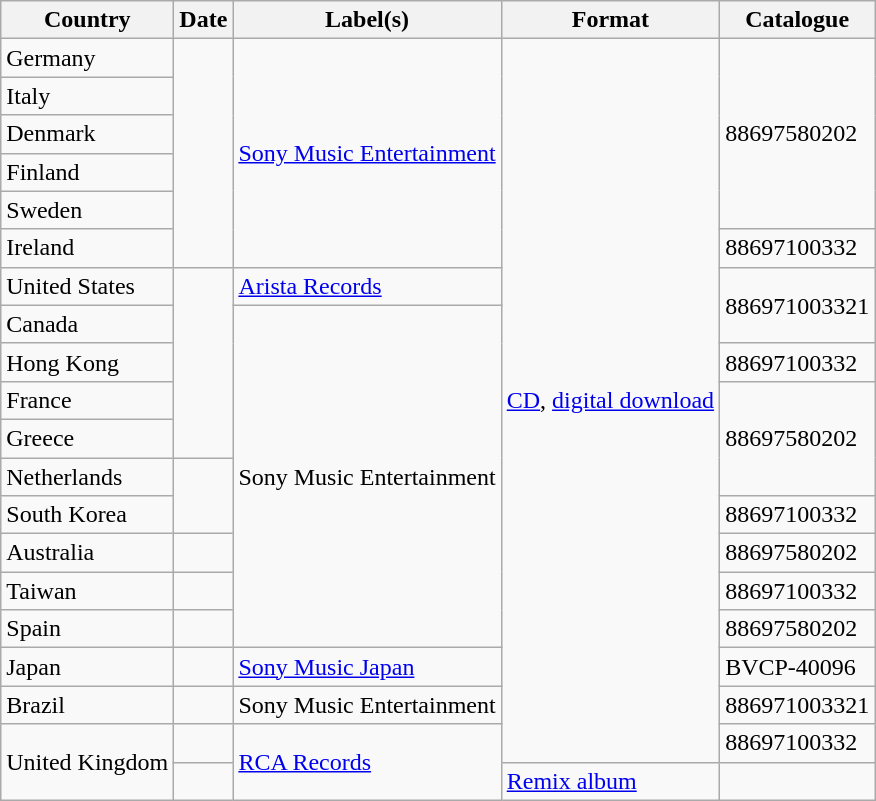<table class="wikitable">
<tr>
<th>Country</th>
<th>Date</th>
<th>Label(s)</th>
<th>Format</th>
<th>Catalogue</th>
</tr>
<tr>
<td>Germany</td>
<td rowspan="6"></td>
<td rowspan="6"><a href='#'>Sony Music Entertainment</a></td>
<td rowspan="19"><a href='#'>CD</a>, <a href='#'>digital download</a></td>
<td rowspan="5">88697580202</td>
</tr>
<tr>
<td>Italy</td>
</tr>
<tr>
<td>Denmark</td>
</tr>
<tr>
<td>Finland</td>
</tr>
<tr>
<td>Sweden</td>
</tr>
<tr>
<td>Ireland</td>
<td>88697100332</td>
</tr>
<tr>
<td>United States</td>
<td rowspan="5"></td>
<td><a href='#'>Arista Records</a></td>
<td rowspan="2">886971003321</td>
</tr>
<tr>
<td>Canada</td>
<td rowspan="9">Sony Music Entertainment</td>
</tr>
<tr>
<td>Hong Kong</td>
<td>88697100332</td>
</tr>
<tr>
<td>France</td>
<td rowspan="3">88697580202</td>
</tr>
<tr>
<td>Greece</td>
</tr>
<tr>
<td>Netherlands</td>
<td rowspan="2"></td>
</tr>
<tr>
<td>South Korea</td>
<td>88697100332</td>
</tr>
<tr>
<td>Australia</td>
<td></td>
<td>88697580202</td>
</tr>
<tr>
<td>Taiwan</td>
<td></td>
<td>88697100332</td>
</tr>
<tr>
<td>Spain</td>
<td></td>
<td>88697580202</td>
</tr>
<tr>
<td>Japan</td>
<td></td>
<td><a href='#'>Sony Music Japan</a></td>
<td>BVCP-40096</td>
</tr>
<tr>
<td>Brazil</td>
<td></td>
<td>Sony Music Entertainment</td>
<td>886971003321</td>
</tr>
<tr>
<td rowspan="2">United Kingdom</td>
<td></td>
<td rowspan="2"><a href='#'>RCA Records</a></td>
<td>88697100332</td>
</tr>
<tr>
<td></td>
<td><a href='#'>Remix album</a><br></td>
<td></td>
</tr>
</table>
